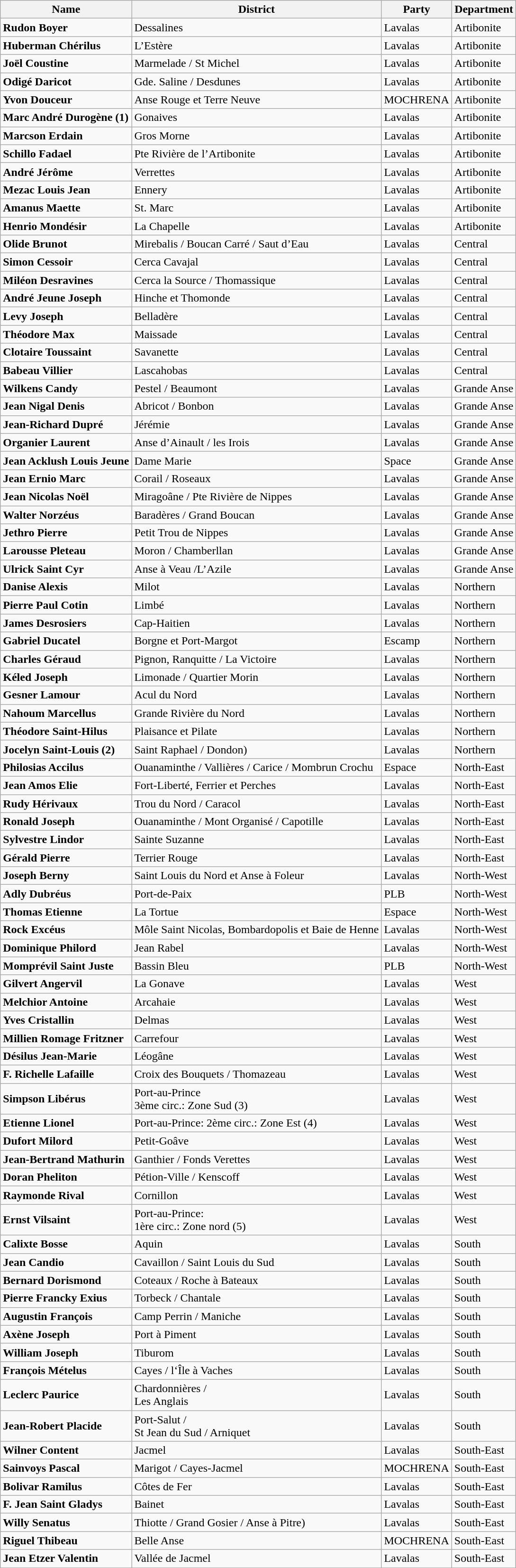<table class="wikitable">
<tr>
<th>Name</th>
<th>District</th>
<th>Party</th>
<th>Department</th>
</tr>
<tr>
<td><strong>Rudon Boyer</strong></td>
<td>Dessalines</td>
<td>Lavalas</td>
<td>Artibonite</td>
</tr>
<tr>
<td><strong>Huberman Chérilus</strong></td>
<td>L’Estère</td>
<td>Lavalas</td>
<td>Artibonite</td>
</tr>
<tr>
<td><strong>Joël Coustine</strong></td>
<td>Marmelade / St Michel</td>
<td>Lavalas</td>
<td>Artibonite</td>
</tr>
<tr>
<td><strong>Odigé Daricot</strong></td>
<td>Gde. Saline / Desdunes</td>
<td>Lavalas</td>
<td>Artibonite</td>
</tr>
<tr>
<td><strong>Yvon Douceur</strong></td>
<td>Anse Rouge et Terre Neuve</td>
<td>MOCHRENA</td>
<td>Artibonite</td>
</tr>
<tr>
<td><strong>Marc André Durogène (1)</strong></td>
<td>Gonaives</td>
<td>Lavalas</td>
<td>Artibonite</td>
</tr>
<tr>
<td><strong>Marcson Erdain</strong></td>
<td>Gros Morne</td>
<td>Lavalas</td>
<td>Artibonite</td>
</tr>
<tr>
<td><strong>Schillo Fadael</strong></td>
<td>Pte Rivière de l’Artibonite</td>
<td>Lavalas</td>
<td>Artibonite</td>
</tr>
<tr>
<td><strong>André Jérôme</strong></td>
<td>Verrettes</td>
<td>Lavalas</td>
<td>Artibonite</td>
</tr>
<tr>
<td><strong>Mezac Louis Jean</strong></td>
<td>Ennery</td>
<td>Lavalas</td>
<td>Artibonite</td>
</tr>
<tr>
<td><strong>Amanus Maette</strong></td>
<td>St. Marc</td>
<td>Lavalas</td>
<td>Artibonite</td>
</tr>
<tr>
<td><strong>Henrio Mondésir</strong></td>
<td>La Chapelle</td>
<td>Lavalas</td>
<td>Artibonite</td>
</tr>
<tr>
<td><strong>Olide Brunot</strong></td>
<td>Mirebalis / Boucan Carré / Saut d’Eau</td>
<td>Lavalas</td>
<td>Central</td>
</tr>
<tr>
<td><strong>Simon Cessoir</strong></td>
<td>Cerca Cavajal</td>
<td>Lavalas</td>
<td>Central</td>
</tr>
<tr>
<td><strong>Miléon Desravines</strong></td>
<td>Cerca la Source / Thomassique</td>
<td>Lavalas</td>
<td>Central</td>
</tr>
<tr>
<td><strong>André Jeune Joseph</strong></td>
<td>Hinche et Thomonde</td>
<td>Lavalas</td>
<td>Central</td>
</tr>
<tr>
<td><strong>Levy Joseph</strong></td>
<td>Belladère</td>
<td>Lavalas</td>
<td>Central</td>
</tr>
<tr>
<td><strong>Théodore Max</strong></td>
<td>Maissade</td>
<td>Lavalas</td>
<td>Central</td>
</tr>
<tr>
<td><strong>Clotaire Toussaint</strong></td>
<td>Savanette</td>
<td>Lavalas</td>
<td>Central</td>
</tr>
<tr>
<td><strong>Babeau Villier</strong></td>
<td>Lascahobas</td>
<td>Lavalas</td>
<td>Central</td>
</tr>
<tr>
<td><strong>Wilkens Candy</strong></td>
<td>Pestel / Beaumont</td>
<td>Lavalas</td>
<td>Grande Anse</td>
</tr>
<tr>
<td><strong>Jean Nigal Denis</strong></td>
<td>Abricot / Bonbon</td>
<td>Lavalas</td>
<td>Grande Anse</td>
</tr>
<tr>
<td><strong>Jean-Richard Dupré</strong></td>
<td>Jérémie</td>
<td>Lavalas</td>
<td>Grande Anse</td>
</tr>
<tr>
<td><strong>Organier Laurent</strong></td>
<td>Anse d’Ainault / les Irois</td>
<td>Lavalas</td>
<td>Grande Anse</td>
</tr>
<tr>
<td><strong>Jean Acklush Louis Jeune</strong></td>
<td>Dame Marie</td>
<td>Space</td>
<td>Grande Anse</td>
</tr>
<tr>
<td><strong>Jean Ernio Marc</strong></td>
<td>Corail / Roseaux</td>
<td>Lavalas</td>
<td>Grande Anse</td>
</tr>
<tr>
<td><strong>Jean Nicolas Noël</strong></td>
<td>Miragoâne / Pte Rivière de Nippes</td>
<td>Lavalas</td>
<td>Grande Anse</td>
</tr>
<tr>
<td><strong>Walter Norzéus</strong></td>
<td>Baradères / Grand Boucan</td>
<td>Lavalas</td>
<td>Grande Anse</td>
</tr>
<tr>
<td><strong>Jethro Pierre</strong></td>
<td>Petit Trou de Nippes</td>
<td>Lavalas</td>
<td>Grande Anse</td>
</tr>
<tr>
<td><strong>Larousse Pleteau</strong></td>
<td>Moron / Chamberllan</td>
<td>Lavalas</td>
<td>Grande Anse</td>
</tr>
<tr>
<td><strong>Ulrick Saint Cyr</strong></td>
<td>Anse à Veau /L’Azile</td>
<td>Lavalas</td>
<td>Grande Anse</td>
</tr>
<tr>
<td><strong>Danise Alexis</strong></td>
<td>Milot</td>
<td>Lavalas</td>
<td>Northern</td>
</tr>
<tr>
<td><strong>Pierre Paul Cotin</strong></td>
<td>Limbé</td>
<td>Lavalas</td>
<td>Northern</td>
</tr>
<tr>
<td><strong>James Desrosiers</strong></td>
<td>Cap-Haitien</td>
<td>Lavalas</td>
<td>Northern</td>
</tr>
<tr>
<td><strong>Gabriel Ducatel</strong></td>
<td>Borgne et Port-Margot</td>
<td>Escamp</td>
<td>Northern</td>
</tr>
<tr>
<td><strong>Charles Géraud</strong></td>
<td>Pignon, Ranquitte / La Victoire</td>
<td>Lavalas</td>
<td>Northern</td>
</tr>
<tr>
<td><strong>Kéled Joseph</strong></td>
<td>Limonade / Quartier Morin</td>
<td>Lavalas</td>
<td>Northern</td>
</tr>
<tr>
<td><strong>Gesner Lamour</strong></td>
<td>Acul du Nord</td>
<td>Lavalas</td>
<td>Northern</td>
</tr>
<tr>
<td><strong>Nahoum Marcellus</strong></td>
<td>Grande Rivière du Nord</td>
<td>Lavalas</td>
<td>Northern</td>
</tr>
<tr>
<td><strong>Théodore Saint-Hilus</strong></td>
<td>Plaisance et Pilate</td>
<td>Lavalas</td>
<td>Northern</td>
</tr>
<tr>
<td><strong>Jocelyn Saint-Louis (2)</strong></td>
<td>Saint Raphael / Dondon)</td>
<td>Lavalas</td>
<td>Northern</td>
</tr>
<tr>
<td><strong>Philosias Accilus</strong></td>
<td>Ouanaminthe / Vallières / Carice / Mombrun Crochu</td>
<td>Espace</td>
<td>North-East</td>
</tr>
<tr>
<td><strong>Jean Amos Elie</strong></td>
<td>Fort-Liberté, Ferrier et Perches</td>
<td>Lavalas</td>
<td>North-East</td>
</tr>
<tr>
<td><strong>Rudy Hérivaux</strong></td>
<td>Trou du Nord / Caracol</td>
<td>Lavalas</td>
<td>North-East</td>
</tr>
<tr>
<td><strong>Ronald Joseph</strong></td>
<td>Ouanaminthe / Mont Organisé / Capotille</td>
<td>Lavalas</td>
<td>North-East</td>
</tr>
<tr>
<td><strong>Sylvestre Lindor</strong></td>
<td>Sainte Suzanne</td>
<td>Lavalas</td>
<td>North-East</td>
</tr>
<tr>
<td><strong>Gérald Pierre</strong></td>
<td>Terrier Rouge</td>
<td>Lavalas</td>
<td>North-East</td>
</tr>
<tr>
<td><strong>Joseph Berny</strong></td>
<td>Saint Louis du Nord et Anse à Foleur</td>
<td>Lavalas</td>
<td>North-West</td>
</tr>
<tr>
<td><strong>Adly Dubréus</strong></td>
<td>Port-de-Paix</td>
<td>PLB</td>
<td>North-West</td>
</tr>
<tr>
<td><strong>Thomas Etienne</strong></td>
<td>La Tortue</td>
<td>Espace</td>
<td>North-West</td>
</tr>
<tr>
<td><strong>Rock Excéus</strong></td>
<td>Môle Saint Nicolas, Bombardopolis et Baie de Henne</td>
<td>Lavalas</td>
<td>North-West</td>
</tr>
<tr>
<td><strong>Dominique Philord</strong></td>
<td>Jean Rabel</td>
<td>Lavalas</td>
<td>North-West</td>
</tr>
<tr>
<td><strong>Momprévil Saint Juste</strong></td>
<td>Bassin Bleu</td>
<td>PLB</td>
<td>North-West</td>
</tr>
<tr>
<td><strong>Gilvert Angervil</strong></td>
<td>La Gonave</td>
<td>Lavalas</td>
<td>West</td>
</tr>
<tr>
<td><strong>Melchior Antoine</strong></td>
<td>Arcahaie</td>
<td>Lavalas</td>
<td>West</td>
</tr>
<tr>
<td><strong>Yves Cristallin</strong></td>
<td>Delmas</td>
<td>Lavalas</td>
<td>West</td>
</tr>
<tr>
<td><strong>Millien Romage Fritzner</strong></td>
<td>Carrefour</td>
<td>Lavalas</td>
<td>West</td>
</tr>
<tr>
<td><strong>Désilus Jean-Marie</strong></td>
<td>Léogâne</td>
<td>Lavalas</td>
<td>West</td>
</tr>
<tr>
<td><strong>F. Richelle Lafaille</strong></td>
<td>Croix des Bouquets / Thomazeau</td>
<td>Lavalas</td>
<td>West</td>
</tr>
<tr>
<td><strong>Simpson Libérus</strong></td>
<td>Port-au-Prince<br>3ème circ.: Zone Sud (3)</td>
<td>Lavalas</td>
<td>West</td>
</tr>
<tr>
<td><strong>Etienne Lionel</strong></td>
<td>Port-au-Prince: 2ème circ.: Zone Est (4)</td>
<td>Lavalas</td>
<td>West</td>
</tr>
<tr>
<td><strong>Dufort Milord</strong></td>
<td>Petit-Goâve</td>
<td>Lavalas</td>
<td>West</td>
</tr>
<tr>
<td><strong>Jean-Bertrand Mathurin</strong></td>
<td>Ganthier / Fonds Verettes</td>
<td>Lavalas</td>
<td>West</td>
</tr>
<tr>
<td><strong>Doran Pheliton</strong></td>
<td>Pétion-Ville / Kenscoff</td>
<td>Lavalas</td>
<td>West</td>
</tr>
<tr>
<td><strong>Raymonde Rival</strong></td>
<td>Cornillon</td>
<td>Lavalas</td>
<td>West</td>
</tr>
<tr>
<td><strong>Ernst Vilsaint</strong></td>
<td>Port-au-Prince:<br>1ère circ.: Zone nord (5)</td>
<td>Lavalas</td>
<td>West</td>
</tr>
<tr>
<td><strong>Calixte Bosse</strong></td>
<td>Aquin</td>
<td>Lavalas</td>
<td>South</td>
</tr>
<tr>
<td><strong>Jean Candio</strong></td>
<td>Cavaillon / Saint Louis du Sud</td>
<td>Lavalas</td>
<td>South</td>
</tr>
<tr>
<td><strong>Bernard Dorismond</strong></td>
<td>Coteaux / Roche à Bateaux</td>
<td>Lavalas</td>
<td>South</td>
</tr>
<tr>
<td><strong>Pierre Francky Exius</strong></td>
<td>Torbeck / Chantale</td>
<td>Lavalas</td>
<td>South</td>
</tr>
<tr>
<td><strong>Augustin François</strong></td>
<td>Camp Perrin / Maniche</td>
<td>Lavalas</td>
<td>South</td>
</tr>
<tr>
<td><strong>Axène Joseph</strong></td>
<td>Port à Piment</td>
<td>Lavalas</td>
<td>South</td>
</tr>
<tr>
<td><strong>William Joseph</strong></td>
<td>Tiburom</td>
<td>Lavalas</td>
<td>South</td>
</tr>
<tr>
<td><strong>François Mételus</strong></td>
<td>Cayes / l‘Île à Vaches</td>
<td>Lavalas</td>
<td>South</td>
</tr>
<tr>
<td><strong>Leclerc Paurice</strong></td>
<td>Chardonnières /<br>Les Anglais</td>
<td>Lavalas</td>
<td>South</td>
</tr>
<tr>
<td><strong>Jean-Robert Placide</strong></td>
<td>Port-Salut /<br>St Jean du Sud / Arniquet</td>
<td>Lavalas</td>
<td>South</td>
</tr>
<tr>
<td><strong>Wilner Content</strong></td>
<td>Jacmel</td>
<td>Lavalas</td>
<td>South-East</td>
</tr>
<tr>
<td><strong>Sainvoys Pascal</strong></td>
<td>Marigot / Cayes-Jacmel</td>
<td>MOCHRENA</td>
<td>South-East</td>
</tr>
<tr>
<td><strong>Bolivar Ramilus</strong></td>
<td>Côtes de Fer</td>
<td>Lavalas</td>
<td>South-East</td>
</tr>
<tr>
<td><strong>F. Jean Saint Gladys</strong></td>
<td>Bainet</td>
<td>Lavalas</td>
<td>South-East</td>
</tr>
<tr>
<td><strong>Willy Senatus</strong></td>
<td>Thiotte / Grand Gosier / Anse à Pitre)</td>
<td>Lavalas</td>
<td>South-East</td>
</tr>
<tr>
<td><strong>Riguel Thibeau</strong></td>
<td>Belle Anse</td>
<td>MOCHRENA</td>
<td>South-East</td>
</tr>
<tr>
<td><strong>Jean Etzer Valentin</strong></td>
<td>Vallée de Jacmel</td>
<td>Lavalas</td>
<td>South-East</td>
</tr>
</table>
